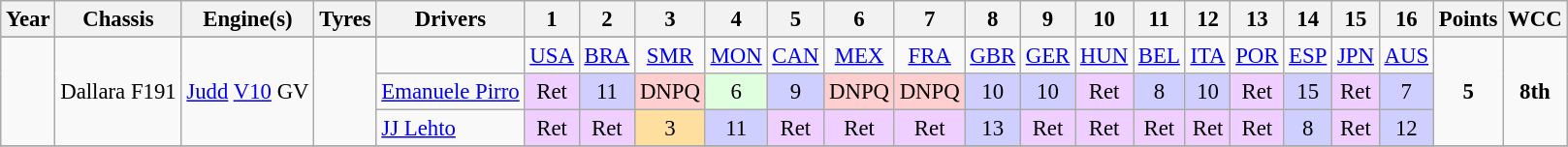<table class="wikitable" style="text-align:center; font-size:95%">
<tr>
<th>Year</th>
<th>Chassis</th>
<th>Engine(s)</th>
<th>Tyres</th>
<th>Drivers</th>
<th>1</th>
<th>2</th>
<th>3</th>
<th>4</th>
<th>5</th>
<th>6</th>
<th>7</th>
<th>8</th>
<th>9</th>
<th>10</th>
<th>11</th>
<th>12</th>
<th>13</th>
<th>14</th>
<th>15</th>
<th>16</th>
<th>Points</th>
<th>WCC</th>
</tr>
<tr>
</tr>
<tr>
<td rowspan="3"></td>
<td rowspan="3">Dallara F191</td>
<td rowspan="3"><a href='#'>Judd</a> <a href='#'>V10</a> GV</td>
<td rowspan="3"></td>
<td></td>
<td><a href='#'>USA</a></td>
<td><a href='#'>BRA</a></td>
<td><a href='#'>SMR</a></td>
<td><a href='#'>MON</a></td>
<td><a href='#'>CAN</a></td>
<td><a href='#'>MEX</a></td>
<td><a href='#'>FRA</a></td>
<td><a href='#'>GBR</a></td>
<td><a href='#'>GER</a></td>
<td><a href='#'>HUN</a></td>
<td><a href='#'>BEL</a></td>
<td><a href='#'>ITA</a></td>
<td><a href='#'>POR</a></td>
<td><a href='#'>ESP</a></td>
<td><a href='#'>JPN</a></td>
<td><a href='#'>AUS</a></td>
<td rowspan="3"><strong>5</strong></td>
<td rowspan="3"><strong>8th</strong></td>
</tr>
<tr>
<td align="left"><a href='#'>Emanuele Pirro</a></td>
<td style="background:#efcfff;">Ret</td>
<td style="background:#cfcfff;">11</td>
<td style="background:#FFCFCF;">DNPQ</td>
<td style="background:#dfffdf;">6</td>
<td style="background:#cfcfff;">9</td>
<td style="background:#FFCFCF;">DNPQ</td>
<td style="background:#FFCFCF;">DNPQ</td>
<td style="background:#cfcfff;">10</td>
<td style="background:#cfcfff;">10</td>
<td style="background:#efcfff;">Ret</td>
<td style="background:#cfcfff;">8</td>
<td style="background:#cfcfff;">10</td>
<td style="background:#efcfff;">Ret</td>
<td style="background:#cfcfff;">15</td>
<td style="background:#efcfff;">Ret</td>
<td style="background:#cfcfff;">7</td>
</tr>
<tr>
<td align="left"><a href='#'>JJ Lehto</a></td>
<td style="background:#efcfff;">Ret</td>
<td style="background:#efcfff;">Ret</td>
<td style="background:#ffdf9f;">3</td>
<td style="background:#cfcfff;">11</td>
<td style="background:#efcfff;">Ret</td>
<td style="background:#efcfff;">Ret</td>
<td style="background:#efcfff;">Ret</td>
<td style="background:#cfcfff;">13</td>
<td style="background:#efcfff;">Ret</td>
<td style="background:#efcfff;">Ret</td>
<td style="background:#efcfff;">Ret</td>
<td style="background:#efcfff;">Ret</td>
<td style="background:#efcfff;">Ret</td>
<td style="background:#cfcfff;">8</td>
<td style="background:#efcfff;">Ret</td>
<td style="background:#cfcfff;">12</td>
</tr>
<tr>
</tr>
</table>
